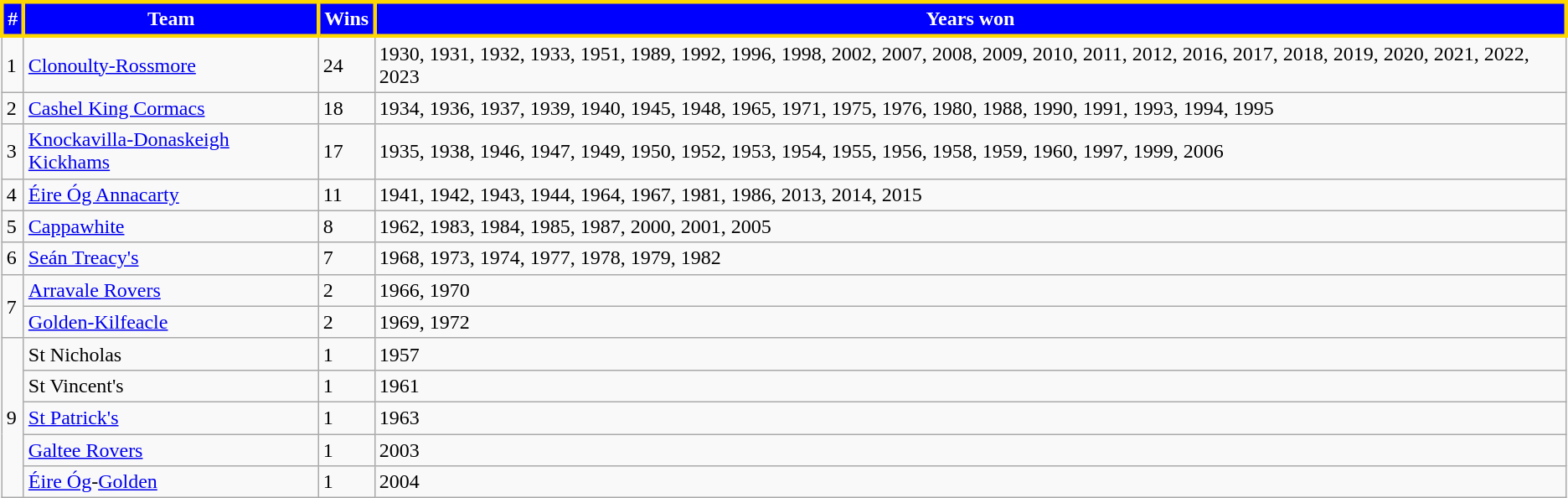<table class="wikitable">
<tr>
<th style="background:blue;color:white;border:3px solid gold">#</th>
<th style="background:blue;color:white;border:3px solid gold">Team</th>
<th style="background:blue;color:white;border:3px solid gold">Wins</th>
<th style="background:blue;color:white;border:3px solid gold">Years won</th>
</tr>
<tr>
<td>1</td>
<td><a href='#'>Clonoulty-Rossmore</a></td>
<td>24</td>
<td>1930, 1931, 1932, 1933, 1951, 1989, 1992, 1996, 1998, 2002, 2007, 2008, 2009, 2010, 2011, 2012, 2016, 2017, 2018, 2019, 2020, 2021, 2022, 2023</td>
</tr>
<tr>
<td>2</td>
<td><a href='#'>Cashel King Cormacs</a></td>
<td>18</td>
<td>1934, 1936, 1937, 1939, 1940, 1945, 1948, 1965, 1971, 1975, 1976, 1980, 1988, 1990, 1991, 1993, 1994, 1995</td>
</tr>
<tr>
<td>3</td>
<td><a href='#'>Knockavilla-Donaskeigh Kickhams</a></td>
<td>17</td>
<td>1935, 1938, 1946, 1947, 1949, 1950, 1952, 1953, 1954, 1955, 1956, 1958, 1959, 1960, 1997, 1999, 2006</td>
</tr>
<tr>
<td>4</td>
<td><a href='#'>Éire Óg Annacarty</a></td>
<td>11</td>
<td>1941, 1942, 1943, 1944, 1964, 1967, 1981, 1986, 2013, 2014, 2015</td>
</tr>
<tr>
<td>5</td>
<td><a href='#'>Cappawhite</a></td>
<td>8</td>
<td>1962, 1983, 1984, 1985, 1987, 2000, 2001, 2005</td>
</tr>
<tr>
<td>6</td>
<td><a href='#'>Seán Treacy's</a></td>
<td>7</td>
<td>1968, 1973, 1974, 1977, 1978, 1979, 1982</td>
</tr>
<tr>
<td rowspan="2">7</td>
<td><a href='#'>Arravale Rovers</a></td>
<td>2</td>
<td>1966, 1970</td>
</tr>
<tr>
<td><a href='#'>Golden-Kilfeacle</a></td>
<td>2</td>
<td>1969, 1972</td>
</tr>
<tr>
<td rowspan="5">9</td>
<td>St Nicholas</td>
<td>1</td>
<td>1957</td>
</tr>
<tr>
<td>St Vincent's</td>
<td>1</td>
<td>1961</td>
</tr>
<tr>
<td><a href='#'>St Patrick's</a></td>
<td>1</td>
<td>1963</td>
</tr>
<tr>
<td><a href='#'>Galtee Rovers</a></td>
<td>1</td>
<td>2003</td>
</tr>
<tr>
<td><a href='#'>Éire Óg</a>-<a href='#'>Golden</a></td>
<td>1</td>
<td>2004</td>
</tr>
</table>
